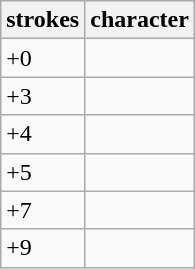<table class="wikitable">
<tr>
<th>strokes</th>
<th>character</th>
</tr>
<tr --->
<td>+0</td>
<td style="font-size: large;">  </td>
</tr>
<tr --->
<td>+3</td>
<td style="font-size: large;"> </td>
</tr>
<tr --->
<td>+4</td>
<td style="font-size: large;"></td>
</tr>
<tr --->
<td>+5</td>
<td style="font-size: large;"></td>
</tr>
<tr --->
<td>+7</td>
<td style="font-size: large;"></td>
</tr>
<tr --->
<td>+9</td>
<td style="font-size: large;"></td>
</tr>
</table>
